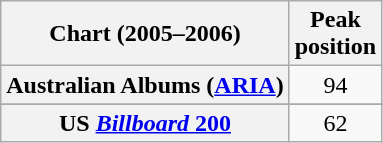<table class="wikitable sortable plainrowheaders">
<tr>
<th>Chart (2005–2006)</th>
<th>Peak<br>position</th>
</tr>
<tr>
<th scope="row">Australian Albums (<a href='#'>ARIA</a>)</th>
<td align="center">94</td>
</tr>
<tr>
</tr>
<tr>
<th scope="row">US <a href='#'><em>Billboard</em> 200</a></th>
<td align="center">62</td>
</tr>
</table>
